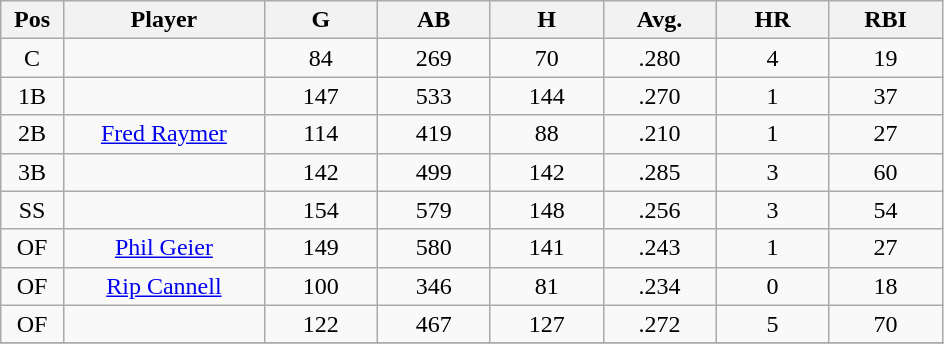<table class="wikitable sortable">
<tr>
<th bgcolor="#DDDDFF" width="5%">Pos</th>
<th bgcolor="#DDDDFF" width="16%">Player</th>
<th bgcolor="#DDDDFF" width="9%">G</th>
<th bgcolor="#DDDDFF" width="9%">AB</th>
<th bgcolor="#DDDDFF" width="9%">H</th>
<th bgcolor="#DDDDFF" width="9%">Avg.</th>
<th bgcolor="#DDDDFF" width="9%">HR</th>
<th bgcolor="#DDDDFF" width="9%">RBI</th>
</tr>
<tr align="center">
<td>C</td>
<td></td>
<td>84</td>
<td>269</td>
<td>70</td>
<td>.280</td>
<td>4</td>
<td>19</td>
</tr>
<tr align="center">
<td>1B</td>
<td></td>
<td>147</td>
<td>533</td>
<td>144</td>
<td>.270</td>
<td>1</td>
<td>37</td>
</tr>
<tr align="center">
<td>2B</td>
<td><a href='#'>Fred Raymer</a></td>
<td>114</td>
<td>419</td>
<td>88</td>
<td>.210</td>
<td>1</td>
<td>27</td>
</tr>
<tr align=center>
<td>3B</td>
<td></td>
<td>142</td>
<td>499</td>
<td>142</td>
<td>.285</td>
<td>3</td>
<td>60</td>
</tr>
<tr align="center">
<td>SS</td>
<td></td>
<td>154</td>
<td>579</td>
<td>148</td>
<td>.256</td>
<td>3</td>
<td>54</td>
</tr>
<tr align="center">
<td>OF</td>
<td><a href='#'>Phil Geier</a></td>
<td>149</td>
<td>580</td>
<td>141</td>
<td>.243</td>
<td>1</td>
<td>27</td>
</tr>
<tr align=center>
<td>OF</td>
<td><a href='#'>Rip Cannell</a></td>
<td>100</td>
<td>346</td>
<td>81</td>
<td>.234</td>
<td>0</td>
<td>18</td>
</tr>
<tr align=center>
<td>OF</td>
<td></td>
<td>122</td>
<td>467</td>
<td>127</td>
<td>.272</td>
<td>5</td>
<td>70</td>
</tr>
<tr align="center">
</tr>
</table>
